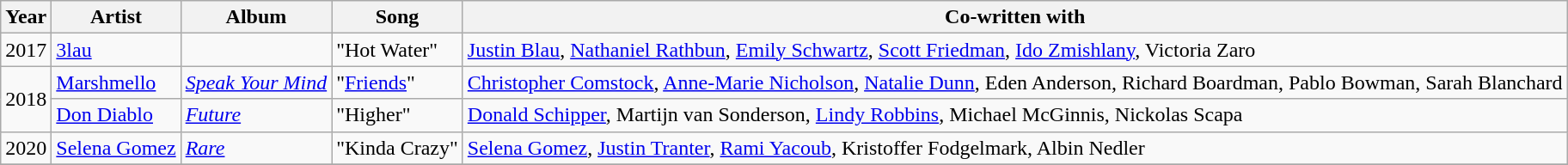<table class="wikitable">
<tr>
<th>Year</th>
<th>Artist</th>
<th>Album</th>
<th>Song</th>
<th>Co-written with</th>
</tr>
<tr>
<td>2017</td>
<td><a href='#'>3lau</a></td>
<td></td>
<td>"Hot Water" </td>
<td><a href='#'>Justin Blau</a>, <a href='#'>Nathaniel Rathbun</a>, <a href='#'>Emily Schwartz</a>, <a href='#'>Scott Friedman</a>, <a href='#'>Ido Zmishlany</a>, Victoria Zaro</td>
</tr>
<tr>
<td rowspan="2">2018</td>
<td><a href='#'>Marshmello</a></td>
<td><em><a href='#'>Speak Your Mind</a></em></td>
<td>"<a href='#'>Friends</a>"<br></td>
<td><a href='#'>Christopher Comstock</a>, <a href='#'>Anne-Marie Nicholson</a>, <a href='#'>Natalie Dunn</a>, Eden Anderson, Richard Boardman, Pablo Bowman, Sarah Blanchard</td>
</tr>
<tr>
<td><a href='#'>Don Diablo</a></td>
<td><em><a href='#'>Future</a></em></td>
<td>"Higher"<br></td>
<td><a href='#'>Donald Schipper</a>, Martijn van Sonderson, <a href='#'>Lindy Robbins</a>, Michael McGinnis, Nickolas Scapa</td>
</tr>
<tr>
<td>2020</td>
<td><a href='#'>Selena Gomez</a></td>
<td><em><a href='#'>Rare</a></em></td>
<td>"Kinda Crazy"</td>
<td><a href='#'>Selena Gomez</a>, <a href='#'>Justin Tranter</a>, <a href='#'>Rami Yacoub</a>, Kristoffer Fodgelmark, Albin Nedler</td>
</tr>
<tr>
</tr>
</table>
